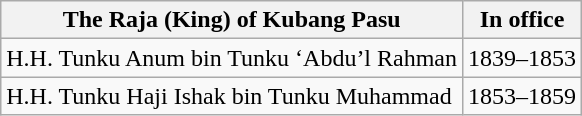<table class="wikitable">
<tr ">
<th>The Raja (King) of Kubang Pasu</th>
<th>In office</th>
</tr>
<tr>
<td><abbr>H.H.</abbr> Tunku Anum bin Tunku ‘Abdu’l Rahman</td>
<td>1839–1853</td>
</tr>
<tr>
<td><abbr>H.H.</abbr> Tunku Haji Ishak bin Tunku Muhammad</td>
<td>1853–1859</td>
</tr>
</table>
